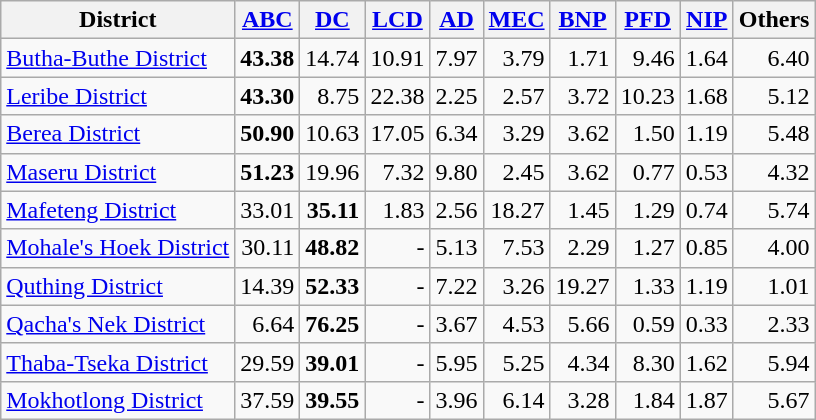<table class="wikitable sortable" style=text-align:right>
<tr>
<th>District</th>
<th><a href='#'>ABC</a></th>
<th><a href='#'>DC</a></th>
<th><a href='#'>LCD</a></th>
<th><a href='#'>AD</a></th>
<th><a href='#'>MEC</a></th>
<th><a href='#'>BNP</a></th>
<th><a href='#'>PFD</a></th>
<th><a href='#'>NIP</a></th>
<th>Others</th>
</tr>
<tr>
<td align=left><a href='#'>Butha-Buthe District</a></td>
<td><strong>43.38</strong></td>
<td>14.74</td>
<td>10.91</td>
<td>7.97</td>
<td>3.79</td>
<td>1.71</td>
<td>9.46</td>
<td>1.64</td>
<td>6.40</td>
</tr>
<tr>
<td align=left><a href='#'>Leribe District</a></td>
<td><strong>43.30</strong></td>
<td>8.75</td>
<td>22.38</td>
<td>2.25</td>
<td>2.57</td>
<td>3.72</td>
<td>10.23</td>
<td>1.68</td>
<td>5.12</td>
</tr>
<tr>
<td align=left><a href='#'>Berea District</a></td>
<td><strong>50.90</strong></td>
<td>10.63</td>
<td>17.05</td>
<td>6.34</td>
<td>3.29</td>
<td>3.62</td>
<td>1.50</td>
<td>1.19</td>
<td>5.48</td>
</tr>
<tr>
<td align=left><a href='#'>Maseru District</a></td>
<td><strong>51.23</strong></td>
<td>19.96</td>
<td>7.32</td>
<td>9.80</td>
<td>2.45</td>
<td>3.62</td>
<td>0.77</td>
<td>0.53</td>
<td>4.32</td>
</tr>
<tr>
<td align=left><a href='#'>Mafeteng District</a></td>
<td>33.01</td>
<td><strong>35.11</strong></td>
<td>1.83</td>
<td>2.56</td>
<td>18.27</td>
<td>1.45</td>
<td>1.29</td>
<td>0.74</td>
<td>5.74</td>
</tr>
<tr>
<td align=left><a href='#'>Mohale's Hoek District</a></td>
<td>30.11</td>
<td><strong>48.82</strong></td>
<td>-</td>
<td>5.13</td>
<td>7.53</td>
<td>2.29</td>
<td>1.27</td>
<td>0.85</td>
<td>4.00</td>
</tr>
<tr>
<td align=left><a href='#'>Quthing District</a></td>
<td>14.39</td>
<td><strong>52.33</strong></td>
<td>-</td>
<td>7.22</td>
<td>3.26</td>
<td>19.27</td>
<td>1.33</td>
<td>1.19</td>
<td>1.01</td>
</tr>
<tr>
<td align=left><a href='#'>Qacha's Nek District</a></td>
<td>6.64</td>
<td><strong>76.25</strong></td>
<td>-</td>
<td>3.67</td>
<td>4.53</td>
<td>5.66</td>
<td>0.59</td>
<td>0.33</td>
<td>2.33</td>
</tr>
<tr>
<td align=left><a href='#'>Thaba-Tseka District</a></td>
<td>29.59</td>
<td><strong>39.01</strong></td>
<td>-</td>
<td>5.95</td>
<td>5.25</td>
<td>4.34</td>
<td>8.30</td>
<td>1.62</td>
<td>5.94</td>
</tr>
<tr>
<td align=left><a href='#'>Mokhotlong District</a></td>
<td>37.59</td>
<td><strong>39.55</strong></td>
<td>-</td>
<td>3.96</td>
<td>6.14</td>
<td>3.28</td>
<td>1.84</td>
<td>1.87</td>
<td>5.67</td>
</tr>
</table>
